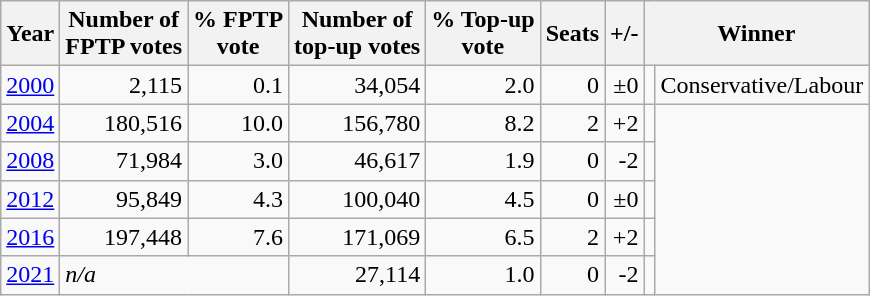<table class="wikitable sortable">
<tr>
<th>Year</th>
<th>Number of<br>FPTP votes</th>
<th>% FPTP<br>vote</th>
<th>Number of<br>top-up votes</th>
<th>% Top-up<br>vote</th>
<th>Seats</th>
<th>+/-</th>
<th colspan=2>Winner</th>
</tr>
<tr>
<td style="text-align: center; margin-right: 0.5em"><a href='#'>2000</a></td>
<td style="text-align: right; margin-right: 0.5em">2,115</td>
<td style="text-align: right; margin-right: 0.5em">0.1</td>
<td style="text-align: right; margin-right: 0.5em">34,054</td>
<td style="text-align: right; margin-right: 0.5em">2.0</td>
<td style="text-align: right; margin-right: 0.5em">0</td>
<td style="text-align: right; margin-right: 0.5em">±0</td>
<td></td>
<td>Conservative/Labour</td>
</tr>
<tr>
<td style="text-align: center; margin-right: 0.5em"><a href='#'>2004</a></td>
<td style="text-align: right; margin-right: 0.5em">180,516</td>
<td style="text-align: right; margin-right: 0.5em">10.0</td>
<td style="text-align: right; margin-right: 0.5em">156,780</td>
<td style="text-align: right; margin-right: 0.5em">8.2</td>
<td style="text-align: right; margin-right: 0.5em">2</td>
<td style="text-align: right; margin-right: 0.5em">+2</td>
<td></td>
</tr>
<tr>
<td style="text-align: center; margin-right: 0.5em"><a href='#'>2008</a></td>
<td style="text-align: right; margin-right: 0.5em">71,984</td>
<td style="text-align: right; margin-right: 0.5em">3.0</td>
<td style="text-align: right; margin-right: 0.5em">46,617</td>
<td style="text-align: right; margin-right: 0.5em">1.9</td>
<td style="text-align: right; margin-right: 0.5em">0</td>
<td style="text-align: right; margin-right: 0.5em">-2</td>
<td></td>
</tr>
<tr>
<td style="text-align: center; margin-right: 0.5em"><a href='#'>2012</a></td>
<td style="text-align: right; margin-right: 0.5em">95,849</td>
<td style="text-align: right; margin-right: 0.5em">4.3</td>
<td style="text-align: right; margin-right: 0.5em">100,040</td>
<td style="text-align: right; margin-right: 0.5em">4.5</td>
<td style="text-align: right; margin-right: 0.5em">0</td>
<td style="text-align: right; margin-right: 0.5em">±0</td>
<td></td>
</tr>
<tr>
<td style="text-align: center; margin-right: 0.5em"><a href='#'>2016</a></td>
<td style="text-align: right; margin-right: 0.5em">197,448</td>
<td style="text-align: right; margin-right: 0.5em">7.6</td>
<td style="text-align: right; margin-right: 0.5em">171,069</td>
<td style="text-align: right; margin-right: 0.5em">6.5</td>
<td style="text-align: right; margin-right: 0.5em">2</td>
<td style="text-align: right; margin-right: 0.5em">+2</td>
<td></td>
</tr>
<tr>
<td style="text-align: center; margin-right: 0.5em"><a href='#'>2021</a></td>
<td colspan="2"><em>n/a</em></td>
<td style="text-align: right; margin-right: 0.5em">27,114</td>
<td style="text-align: right; margin-right: 0.5em">1.0</td>
<td style="text-align: right; margin-right: 0.5em">0</td>
<td style="text-align: right; margin-right: 0.5em">-2</td>
<td></td>
</tr>
</table>
